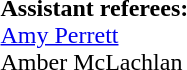<table style="width:100%">
<tr>
<td><br><strong>Assistant referees:</strong>
<br>
 <a href='#'>Amy Perrett</a><br>
 Amber McLachlan</td>
</tr>
</table>
